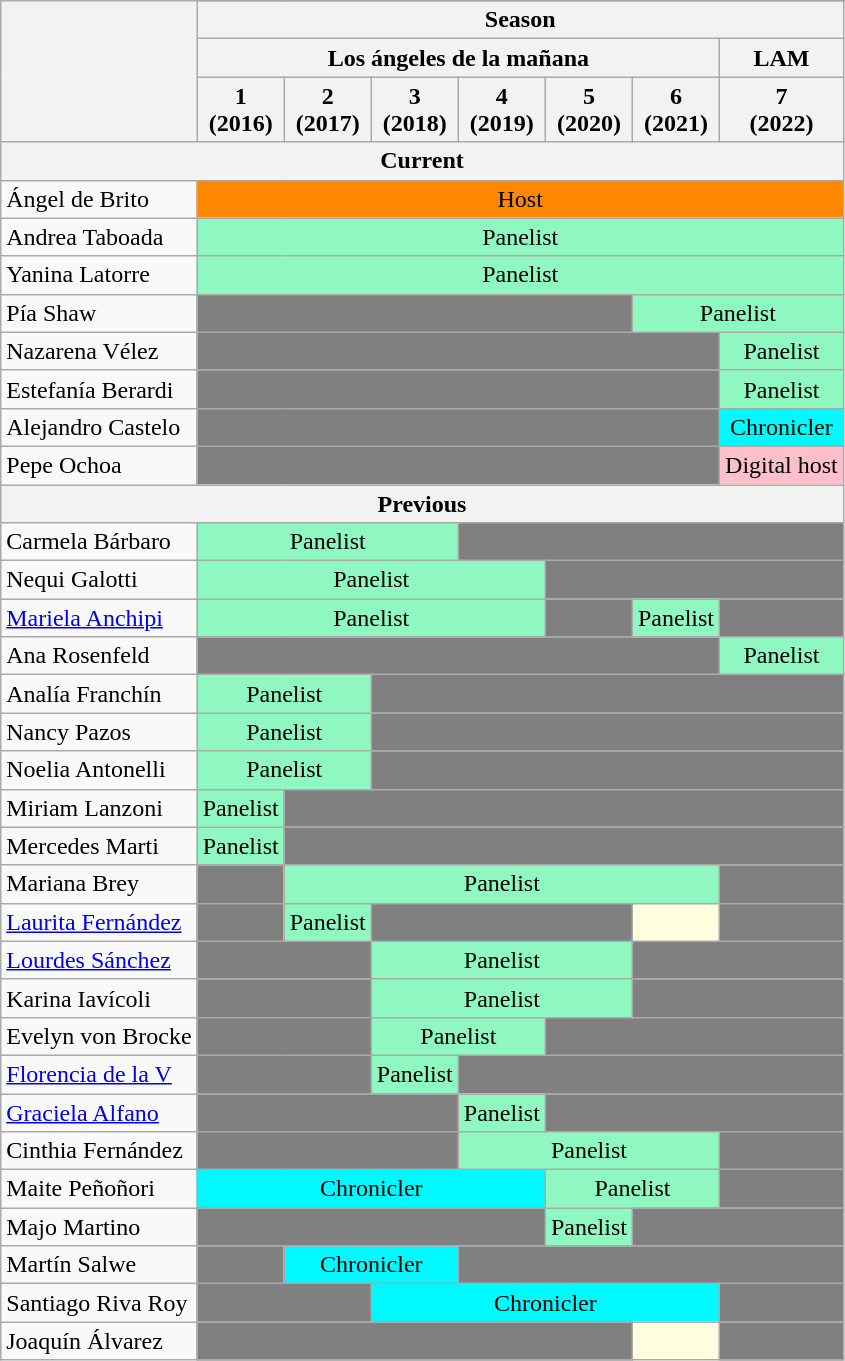<table class="wikitable plainrowheaders" style="font-size:100%;">
<tr>
<th rowspan="4"></th>
</tr>
<tr>
<th colspan=7>Season</th>
</tr>
<tr>
<th colspan="6">Los ángeles de la mañana</th>
<th colspan="1">LAM</th>
</tr>
<tr>
<th>1<br>(2016)</th>
<th>2<br>(2017)</th>
<th>3<br>(2018)</th>
<th>4<br>(2019)</th>
<th>5<br>(2020)</th>
<th>6<br>(2021)</th>
<th>7<br>(2022)</th>
</tr>
<tr>
<th colspan="8">Current</th>
</tr>
<tr>
<td>Ángel de Brito</td>
<td colspan="7" bgcolor="#ff8800" style="text-align:center;">Host</td>
</tr>
<tr>
<td>Andrea Taboada</td>
<td colspan="7" bgcolor="#8FF7C0" style="text-align:center;">Panelist</td>
</tr>
<tr>
<td>Yanina Latorre</td>
<td colspan="7" bgcolor="#8FF7C0" style="text-align:center;">Panelist</td>
</tr>
<tr>
<td>Pía Shaw</td>
<td colspan="5" bgcolor=gray></td>
<td colspan="2" bgcolor="#8FF7C0" style="text-align:center;">Panelist</td>
</tr>
<tr>
<td>Nazarena Vélez</td>
<td colspan="6" bgcolor=gray></td>
<td bgcolor="#8FF7C0" style="text-align:center;">Panelist</td>
</tr>
<tr>
<td>Estefanía Berardi</td>
<td colspan="6" bgcolor=gray></td>
<td bgcolor="#8FF7C0" style="text-align:center;">Panelist</td>
</tr>
<tr>
<td>Alejandro Castelo</td>
<td colspan="6" bgcolor=gray></td>
<td colspan="1" bgcolor="#00f9ff" style="text-align:center;">Chronicler</td>
</tr>
<tr>
<td>Pepe Ochoa</td>
<td colspan="6" bgcolor=gray></td>
<td bgcolor="pink" style="text-align:center;">Digital host</td>
</tr>
<tr>
<th colspan="8">Previous</th>
</tr>
<tr>
<td>Carmela Bárbaro</td>
<td colspan="3" bgcolor="#8FF7C0" style="text-align:center;">Panelist</td>
<td colspan="55" bgcolor=gray></td>
</tr>
<tr>
<td>Nequi Galotti</td>
<td colspan="4" bgcolor="#8FF7C0" style="text-align:center;">Panelist</td>
<td colspan="55" bgcolor=gray></td>
</tr>
<tr>
<td><a href='#'>Mariela Anchipi</a></td>
<td colspan="4" bgcolor="#8FF7C0" style="text-align:center;">Panelist</td>
<td colspan="1" bgcolor=gray></td>
<td colspan="1" bgcolor="#8FF7C0" style="text-align:center;">Panelist</td>
<td colspan="1" bgcolor=gray></td>
</tr>
<tr>
<td>Ana Rosenfeld</td>
<td colspan="6" bgcolor=gray></td>
<td bgcolor="#8FF7C0" style="text-align:center;">Panelist</td>
</tr>
<tr>
<td>Analía Franchín</td>
<td colspan="2" bgcolor="#8FF7C0" style="text-align:center;">Panelist</td>
<td colspan="55" bgcolor=gray></td>
</tr>
<tr>
<td>Nancy Pazos</td>
<td colspan="2" bgcolor="#8FF7C0" style="text-align:center;">Panelist</td>
<td colspan="55" bgcolor=gray></td>
</tr>
<tr>
<td>Noelia Antonelli</td>
<td colspan="2" bgcolor="#8FF7C0" style="text-align:center;">Panelist</td>
<td colspan="55" bgcolor=gray></td>
</tr>
<tr>
<td>Miriam Lanzoni</td>
<td bgcolor="#8FF7C0" style="text-align:center;">Panelist</td>
<td colspan="55" bgcolor=gray></td>
</tr>
<tr>
<td>Mercedes Marti</td>
<td bgcolor="#8FF7C0" style="text-align:center;">Panelist</td>
<td colspan="55" bgcolor=gray></td>
</tr>
<tr>
<td>Mariana Brey</td>
<td bgcolor=gray></td>
<td colspan="5" bgcolor="#8FF7C0" style="text-align:center;">Panelist</td>
<td colspan=55 bgcolor=gray></td>
</tr>
<tr>
<td><a href='#'>Laurita Fernández</a></td>
<td bgcolor=gray></td>
<td bgcolor="#8FF7C0" style="text-align:center;">Panelist</td>
<td colspan=3 bgcolor=gray></td>
<td bgcolor="lightyellow" style="text-align:center;"></td>
<td colspan=55 bgcolor=gray></td>
</tr>
<tr>
<td><a href='#'>Lourdes Sánchez</a></td>
<td colspan="2" bgcolor=gray></td>
<td colspan="3" bgcolor="#8FF7C0" style="text-align:center;">Panelist</td>
<td colspan=55 bgcolor=gray></td>
</tr>
<tr>
<td>Karina Iavícoli</td>
<td colspan="2" bgcolor=gray></td>
<td colspan="3" bgcolor="#8FF7C0" style="text-align:center;">Panelist</td>
<td colspan=55 bgcolor=gray></td>
</tr>
<tr>
<td>Evelyn von Brocke</td>
<td colspan="2" bgcolor=gray></td>
<td colspan="2" bgcolor="#8FF7C0" style="text-align:center;">Panelist</td>
<td colspan="55" bgcolor=gray></td>
</tr>
<tr>
<td><a href='#'>Florencia de la V</a></td>
<td colspan="2" bgcolor=gray></td>
<td bgcolor="#8FF7C0" style="text-align:center;">Panelist</td>
<td colspan="55" bgcolor=gray></td>
</tr>
<tr>
<td><a href='#'>Graciela Alfano</a></td>
<td colspan="3" bgcolor=gray></td>
<td bgcolor="#8FF7C0" style="text-align:center;">Panelist</td>
<td colspan="55" bgcolor=gray></td>
</tr>
<tr>
<td>Cinthia Fernández</td>
<td colspan="3" bgcolor=gray></td>
<td colspan="3" bgcolor="#8FF7C0" style="text-align:center;">Panelist</td>
<td colspan=55 bgcolor=gray></td>
</tr>
<tr>
<td>Maite Peñoñori</td>
<td colspan="4" bgcolor="#00f9ff" style="text-align:center;">Chronicler</td>
<td colspan="2" bgcolor="#8FF7C0" style="text-align:center;">Panelist</td>
<td colspan=55 bgcolor=gray></td>
</tr>
<tr>
<td>Majo Martino</td>
<td colspan="4" bgcolor=gray></td>
<td bgcolor="#8FF7C0" style="text-align:center;">Panelist</td>
<td colspan=55 bgcolor=gray></td>
</tr>
<tr>
<td>Martín Salwe</td>
<td bgcolor=gray></td>
<td colspan="2" bgcolor="#00f9ff" style="text-align:center;">Chronicler</td>
<td colspan="55" bgcolor=gray></td>
</tr>
<tr>
<td>Santiago Riva Roy</td>
<td colspan="2" bgcolor=gray></td>
<td colspan="4" bgcolor="#00f9ff" style="text-align:center;">Chronicler</td>
<td colspan="55" bgcolor=gray></td>
</tr>
<tr>
<td>Joaquín Álvarez</td>
<td colspan=5 bgcolor=gray></td>
<td bgcolor="lightyellow" style="text-align:center;"></td>
<td colspan=55 bgcolor=gray></td>
</tr>
</table>
